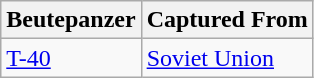<table class="wikitable">
<tr>
<th>Beutepanzer</th>
<th>Captured From</th>
</tr>
<tr>
<td><a href='#'>T-40</a></td>
<td> <a href='#'>Soviet Union</a></td>
</tr>
</table>
